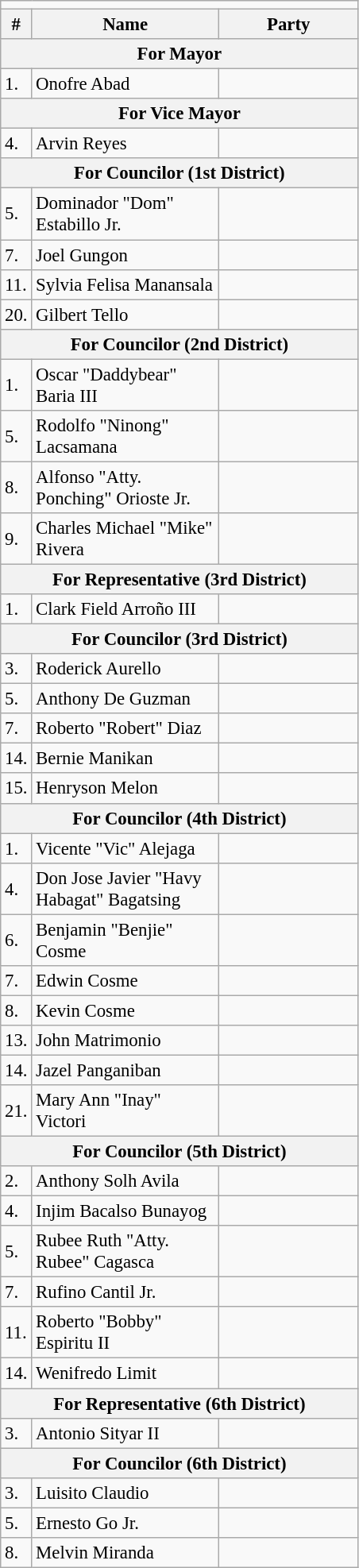<table class=wikitable style="font-size:95%">
<tr>
<td colspan=4 bgcolor=></td>
</tr>
<tr>
<th>#</th>
<th width=150px>Name</th>
<th colspan=2 width=110px>Party</th>
</tr>
<tr>
<th colspan=4>For Mayor</th>
</tr>
<tr>
<td>1.</td>
<td>Onofre Abad</td>
<td></td>
</tr>
<tr>
<th colspan=4>For Vice Mayor</th>
</tr>
<tr>
<td>4.</td>
<td>Arvin Reyes</td>
<td></td>
</tr>
<tr>
<th colspan=4>For Councilor (1st District)</th>
</tr>
<tr>
<td>5.</td>
<td>Dominador "Dom" Estabillo Jr.</td>
<td></td>
</tr>
<tr>
<td>7.</td>
<td>Joel Gungon</td>
<td></td>
</tr>
<tr>
<td>11.</td>
<td>Sylvia Felisa Manansala</td>
<td></td>
</tr>
<tr>
<td>20.</td>
<td>Gilbert Tello</td>
<td></td>
</tr>
<tr>
<th colspan=4>For Councilor (2nd District)</th>
</tr>
<tr>
<td>1.</td>
<td>Oscar "Daddybear" Baria III</td>
<td></td>
</tr>
<tr>
<td>5.</td>
<td>Rodolfo "Ninong" Lacsamana</td>
<td></td>
</tr>
<tr>
<td>8.</td>
<td>Alfonso "Atty. Ponching" Orioste Jr.</td>
<td></td>
</tr>
<tr>
<td>9.</td>
<td>Charles Michael "Mike" Rivera</td>
<td></td>
</tr>
<tr>
<th colspan=4>For Representative (3rd District)</th>
</tr>
<tr>
<td>1.</td>
<td>Clark Field Arroño III</td>
<td></td>
</tr>
<tr>
<th colspan=4>For Councilor (3rd District)</th>
</tr>
<tr>
<td>3.</td>
<td>Roderick Aurello</td>
<td></td>
</tr>
<tr>
<td>5.</td>
<td>Anthony De Guzman</td>
<td></td>
</tr>
<tr>
<td>7.</td>
<td>Roberto "Robert" Diaz</td>
<td></td>
</tr>
<tr>
<td>14.</td>
<td>Bernie Manikan</td>
<td></td>
</tr>
<tr>
<td>15.</td>
<td>Henryson Melon</td>
<td></td>
</tr>
<tr>
<th colspan=4>For Councilor (4th District)</th>
</tr>
<tr>
<td>1.</td>
<td>Vicente "Vic" Alejaga</td>
<td></td>
</tr>
<tr>
<td>4.</td>
<td>Don Jose Javier "Havy Habagat" Bagatsing</td>
<td></td>
</tr>
<tr>
<td>6.</td>
<td>Benjamin "Benjie" Cosme</td>
<td></td>
</tr>
<tr>
<td>7.</td>
<td>Edwin Cosme</td>
<td></td>
</tr>
<tr>
<td>8.</td>
<td>Kevin Cosme</td>
<td></td>
</tr>
<tr>
<td>13.</td>
<td>John Matrimonio</td>
<td></td>
</tr>
<tr>
<td>14.</td>
<td>Jazel Panganiban</td>
<td></td>
</tr>
<tr>
<td>21.</td>
<td>Mary Ann "Inay" Victori</td>
<td></td>
</tr>
<tr>
<th colspan=4>For Councilor (5th District)</th>
</tr>
<tr>
<td>2.</td>
<td>Anthony Solh Avila</td>
<td></td>
</tr>
<tr>
<td>4.</td>
<td>Injim Bacalso Bunayog</td>
<td></td>
</tr>
<tr>
<td>5.</td>
<td>Rubee Ruth "Atty. Rubee" Cagasca</td>
<td></td>
</tr>
<tr>
<td>7.</td>
<td>Rufino Cantil Jr.</td>
<td></td>
</tr>
<tr>
<td>11.</td>
<td>Roberto "Bobby" Espiritu II</td>
<td></td>
</tr>
<tr>
<td>14.</td>
<td>Wenifredo Limit</td>
<td></td>
</tr>
<tr>
<th colspan=4>For Representative (6th District)</th>
</tr>
<tr>
<td>3.</td>
<td>Antonio Sityar II</td>
<td></td>
</tr>
<tr>
<th colspan=4>For Councilor (6th District)</th>
</tr>
<tr>
<td>3.</td>
<td>Luisito Claudio</td>
<td></td>
</tr>
<tr>
<td>5.</td>
<td>Ernesto Go Jr.</td>
<td></td>
</tr>
<tr>
<td>8.</td>
<td>Melvin Miranda</td>
<td></td>
</tr>
</table>
